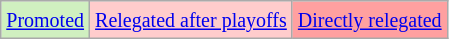<table class="wikitable">
<tr>
<td style="background-color: #D0F0C0;"><small><a href='#'>Promoted</a></small></td>
<td style="background-color: #FFCCCC;"><small><a href='#'>Relegated after playoffs</a></small></td>
<td style="background-color: #FFA0A0;"><small><a href='#'>Directly relegated</a></small></td>
</tr>
</table>
